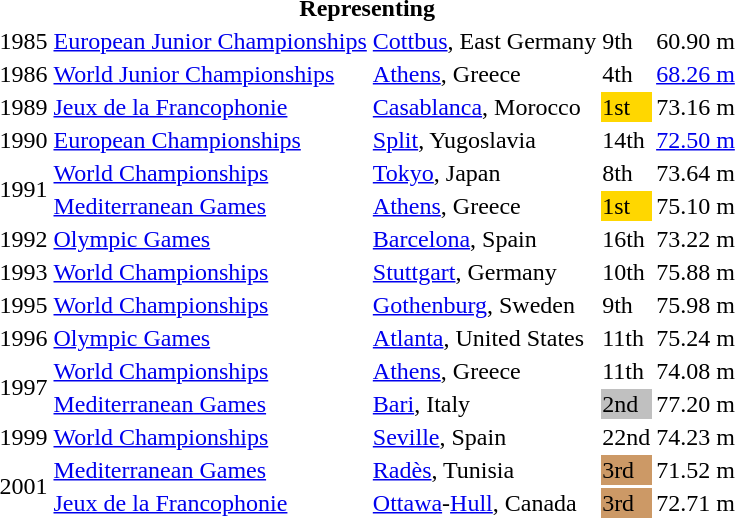<table>
<tr>
<th colspan="5">Representing </th>
</tr>
<tr>
<td>1985</td>
<td><a href='#'>European Junior Championships</a></td>
<td><a href='#'>Cottbus</a>, East Germany</td>
<td>9th</td>
<td>60.90 m</td>
</tr>
<tr>
<td>1986</td>
<td><a href='#'>World Junior Championships</a></td>
<td><a href='#'>Athens</a>, Greece</td>
<td>4th</td>
<td><a href='#'>68.26 m</a></td>
</tr>
<tr>
<td>1989</td>
<td><a href='#'>Jeux de la Francophonie</a></td>
<td><a href='#'>Casablanca</a>, Morocco</td>
<td bgcolor="gold">1st</td>
<td>73.16 m</td>
</tr>
<tr>
<td>1990</td>
<td><a href='#'>European Championships</a></td>
<td><a href='#'>Split</a>, Yugoslavia</td>
<td>14th</td>
<td><a href='#'>72.50 m</a></td>
</tr>
<tr>
<td rowspan=2>1991</td>
<td><a href='#'>World Championships</a></td>
<td><a href='#'>Tokyo</a>, Japan</td>
<td>8th</td>
<td>73.64 m</td>
</tr>
<tr>
<td><a href='#'>Mediterranean Games</a></td>
<td><a href='#'>Athens</a>, Greece</td>
<td bgcolor="gold">1st</td>
<td>75.10 m</td>
</tr>
<tr>
<td>1992</td>
<td><a href='#'>Olympic Games</a></td>
<td><a href='#'>Barcelona</a>, Spain</td>
<td>16th</td>
<td>73.22 m</td>
</tr>
<tr>
<td>1993</td>
<td><a href='#'>World Championships</a></td>
<td><a href='#'>Stuttgart</a>, Germany</td>
<td>10th</td>
<td>75.88 m</td>
</tr>
<tr>
<td>1995</td>
<td><a href='#'>World Championships</a></td>
<td><a href='#'>Gothenburg</a>, Sweden</td>
<td>9th</td>
<td>75.98 m</td>
</tr>
<tr>
<td>1996</td>
<td><a href='#'>Olympic Games</a></td>
<td><a href='#'>Atlanta</a>, United States</td>
<td>11th</td>
<td>75.24 m</td>
</tr>
<tr>
<td rowspan=2>1997</td>
<td><a href='#'>World Championships</a></td>
<td><a href='#'>Athens</a>, Greece</td>
<td>11th</td>
<td>74.08 m</td>
</tr>
<tr>
<td><a href='#'>Mediterranean Games</a></td>
<td><a href='#'>Bari</a>, Italy</td>
<td bgcolor="silver">2nd</td>
<td>77.20 m</td>
</tr>
<tr>
<td>1999</td>
<td><a href='#'>World Championships</a></td>
<td><a href='#'>Seville</a>, Spain</td>
<td>22nd</td>
<td>74.23 m</td>
</tr>
<tr>
<td rowspan=2>2001</td>
<td><a href='#'>Mediterranean Games</a></td>
<td><a href='#'>Radès</a>, Tunisia</td>
<td bgcolor="cc9966">3rd</td>
<td>71.52 m</td>
</tr>
<tr>
<td><a href='#'>Jeux de la Francophonie</a></td>
<td><a href='#'>Ottawa</a>-<a href='#'>Hull</a>, Canada</td>
<td bgcolor="cc9966">3rd</td>
<td>72.71 m</td>
</tr>
</table>
